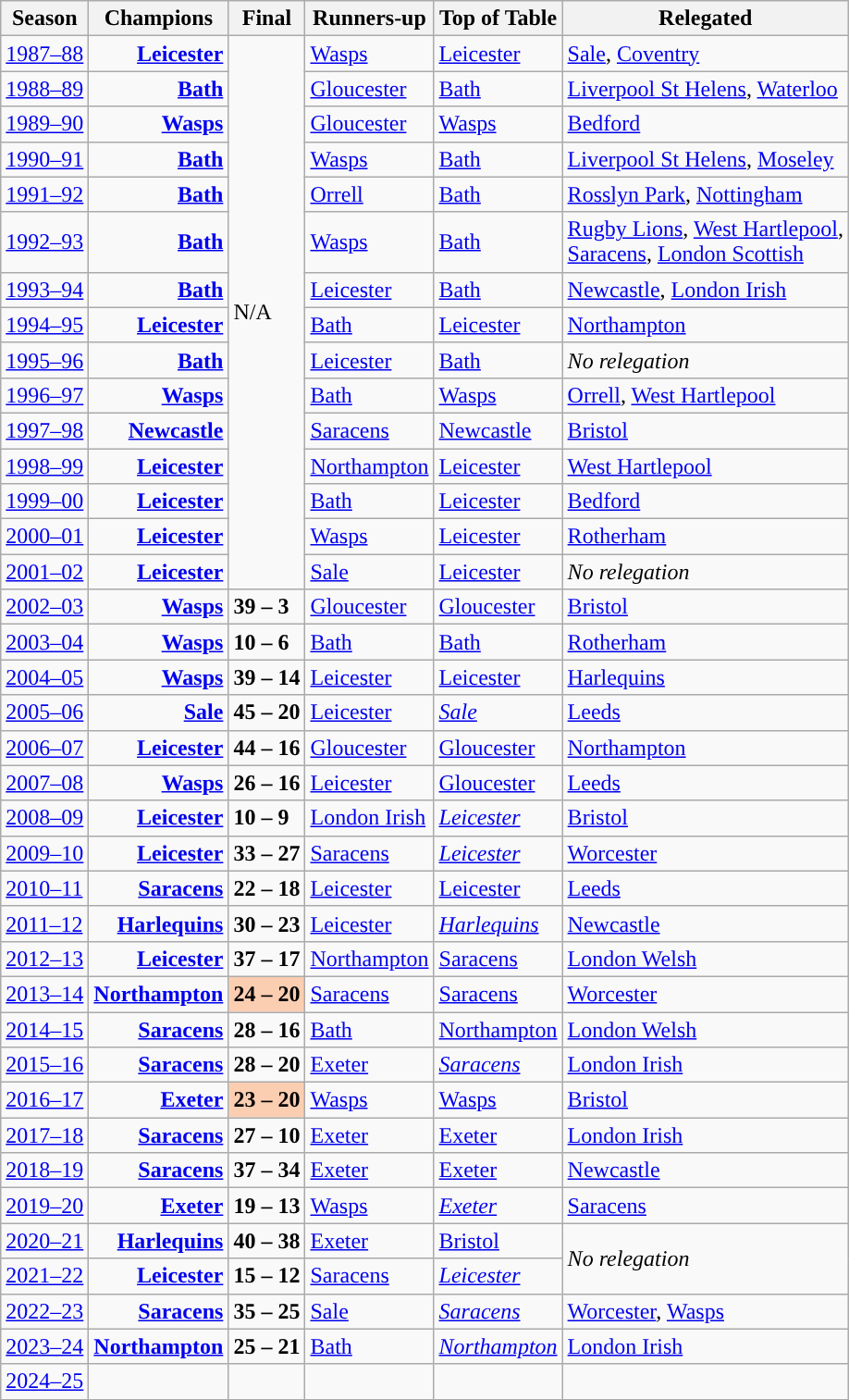<table class="wikitable sortable">
<tr>
<th>Season</th>
<th>Champions</th>
<th>Final</th>
<th>Runners-up</th>
<th>Top of Table</th>
<th>Relegated</th>
</tr>
<tr>
<td><a href='#'>1987–88</a></td>
<td style="text-align:right;"><strong><a href='#'>Leicester</a></strong></td>
<td rowspan="15">N/A</td>
<td><a href='#'>Wasps</a></td>
<td><a href='#'>Leicester</a></td>
<td><a href='#'>Sale</a>, <a href='#'>Coventry</a></td>
</tr>
<tr>
<td><a href='#'>1988–89</a></td>
<td style="text-align:right;"><strong><a href='#'>Bath</a></strong></td>
<td><a href='#'>Gloucester</a></td>
<td><a href='#'>Bath</a></td>
<td><a href='#'>Liverpool St Helens</a>, <a href='#'>Waterloo</a></td>
</tr>
<tr>
<td><a href='#'>1989–90</a></td>
<td style="text-align:right;"><strong><a href='#'>Wasps</a></strong></td>
<td><a href='#'>Gloucester</a></td>
<td><a href='#'>Wasps</a></td>
<td><a href='#'>Bedford</a></td>
</tr>
<tr>
<td><a href='#'>1990–91</a></td>
<td style="text-align:right;"><strong><a href='#'>Bath</a></strong></td>
<td><a href='#'>Wasps</a></td>
<td><a href='#'>Bath</a></td>
<td><a href='#'>Liverpool St Helens</a>, <a href='#'>Moseley</a></td>
</tr>
<tr>
<td><a href='#'>1991–92</a></td>
<td style="text-align:right;"><strong><a href='#'>Bath</a></strong></td>
<td><a href='#'>Orrell</a></td>
<td><a href='#'>Bath</a></td>
<td><a href='#'>Rosslyn Park</a>, <a href='#'>Nottingham</a></td>
</tr>
<tr>
<td><a href='#'>1992–93</a></td>
<td style="text-align:right;"><strong><a href='#'>Bath</a></strong></td>
<td><a href='#'>Wasps</a></td>
<td><a href='#'>Bath</a></td>
<td><a href='#'>Rugby Lions</a>, <a href='#'>West Hartlepool</a>,<br><a href='#'>Saracens</a>, <a href='#'>London Scottish</a></td>
</tr>
<tr>
<td><a href='#'>1993–94</a></td>
<td style="text-align:right;"><strong><a href='#'>Bath</a></strong></td>
<td><a href='#'>Leicester</a></td>
<td><a href='#'>Bath</a></td>
<td><a href='#'>Newcastle</a>, <a href='#'>London Irish</a></td>
</tr>
<tr>
<td><a href='#'>1994–95</a></td>
<td style="text-align:right;"><strong><a href='#'>Leicester</a></strong></td>
<td><a href='#'>Bath</a></td>
<td><a href='#'>Leicester</a></td>
<td><a href='#'>Northampton</a></td>
</tr>
<tr>
<td><a href='#'>1995–96</a></td>
<td style="text-align:right;"><strong><a href='#'>Bath</a></strong></td>
<td><a href='#'>Leicester</a></td>
<td><a href='#'>Bath</a></td>
<td><em>No relegation</em></td>
</tr>
<tr>
<td><a href='#'>1996–97</a></td>
<td style="text-align:right;"><strong><a href='#'>Wasps</a></strong></td>
<td><a href='#'>Bath</a></td>
<td><a href='#'>Wasps</a></td>
<td><a href='#'>Orrell</a>, <a href='#'>West Hartlepool</a></td>
</tr>
<tr>
<td><a href='#'>1997–98</a></td>
<td style="text-align:right;"><strong><a href='#'>Newcastle</a></strong></td>
<td><a href='#'>Saracens</a></td>
<td><a href='#'>Newcastle</a></td>
<td><a href='#'>Bristol</a></td>
</tr>
<tr>
<td><a href='#'>1998–99</a></td>
<td style="text-align:right;"><strong><a href='#'>Leicester</a></strong></td>
<td><a href='#'>Northampton</a></td>
<td><a href='#'>Leicester</a></td>
<td><a href='#'>West Hartlepool</a></td>
</tr>
<tr>
<td><a href='#'>1999–00</a></td>
<td style="text-align:right;"><strong><a href='#'>Leicester</a></strong></td>
<td><a href='#'>Bath</a></td>
<td><a href='#'>Leicester</a></td>
<td><a href='#'>Bedford</a></td>
</tr>
<tr>
<td><a href='#'>2000–01</a></td>
<td style="text-align:right;"><strong><a href='#'>Leicester</a></strong></td>
<td><a href='#'>Wasps</a></td>
<td><a href='#'>Leicester</a></td>
<td><a href='#'>Rotherham</a></td>
</tr>
<tr>
<td><a href='#'>2001–02</a></td>
<td style="text-align:right;"><strong><a href='#'>Leicester</a></strong></td>
<td><a href='#'>Sale</a></td>
<td><a href='#'>Leicester</a></td>
<td><em>No relegation</em></td>
</tr>
<tr>
<td><a href='#'>2002–03</a></td>
<td style="text-align:right;"><strong><a href='#'>Wasps</a></strong></td>
<td><strong>39 – 3</strong></td>
<td><a href='#'>Gloucester</a></td>
<td><a href='#'>Gloucester</a></td>
<td><a href='#'>Bristol</a></td>
</tr>
<tr>
<td><a href='#'>2003–04</a></td>
<td style="text-align:right;"><strong><a href='#'>Wasps</a></strong></td>
<td><strong>10 – 6</strong></td>
<td><a href='#'>Bath</a></td>
<td><a href='#'>Bath</a></td>
<td><a href='#'>Rotherham</a></td>
</tr>
<tr>
<td><a href='#'>2004–05</a></td>
<td style="text-align:right;"><strong><a href='#'>Wasps</a></strong></td>
<td><strong>39 – 14</strong></td>
<td><a href='#'>Leicester</a></td>
<td><a href='#'>Leicester</a></td>
<td><a href='#'>Harlequins</a></td>
</tr>
<tr>
<td><a href='#'>2005–06</a></td>
<td style="text-align:right;"><strong><a href='#'>Sale</a></strong></td>
<td><strong>45 – 20</strong></td>
<td><a href='#'>Leicester</a></td>
<td><a href='#'><em>Sale</em></a></td>
<td><a href='#'>Leeds</a></td>
</tr>
<tr>
<td><a href='#'>2006–07</a></td>
<td style="text-align:right;"><strong><a href='#'>Leicester</a></strong></td>
<td><strong>44 – 16</strong></td>
<td><a href='#'>Gloucester</a></td>
<td><a href='#'>Gloucester</a></td>
<td><a href='#'>Northampton</a></td>
</tr>
<tr>
<td><a href='#'>2007–08</a></td>
<td style="text-align:right;"><strong><a href='#'>Wasps</a></strong></td>
<td><strong>26 – 16</strong></td>
<td><a href='#'>Leicester</a></td>
<td><a href='#'>Gloucester</a></td>
<td><a href='#'>Leeds</a></td>
</tr>
<tr>
<td><a href='#'>2008–09</a></td>
<td style="text-align:right;"><strong><a href='#'>Leicester</a></strong></td>
<td><strong>10 – 9</strong></td>
<td><a href='#'>London Irish</a></td>
<td><a href='#'><em>Leicester</em></a></td>
<td><a href='#'>Bristol</a></td>
</tr>
<tr>
<td><a href='#'>2009–10</a></td>
<td style="text-align:right;"><strong><a href='#'>Leicester</a></strong></td>
<td><strong>33 – 27</strong></td>
<td><a href='#'>Saracens</a></td>
<td><a href='#'><em>Leicester</em></a></td>
<td><a href='#'>Worcester</a></td>
</tr>
<tr>
<td><a href='#'>2010–11</a></td>
<td style="text-align:right;"><strong><a href='#'>Saracens</a></strong></td>
<td><strong>22 – 18</strong></td>
<td><a href='#'>Leicester</a></td>
<td><a href='#'>Leicester</a></td>
<td><a href='#'>Leeds</a></td>
</tr>
<tr>
<td><a href='#'>2011–12</a></td>
<td style="text-align:right;"><strong><a href='#'>Harlequins</a></strong></td>
<td><strong>30 – 23</strong></td>
<td><a href='#'>Leicester</a></td>
<td><a href='#'><em>Harlequins</em></a></td>
<td><a href='#'>Newcastle</a></td>
</tr>
<tr>
<td><a href='#'>2012–13</a></td>
<td style="text-align:right;"><strong><a href='#'>Leicester</a></strong></td>
<td><strong>37 – 17</strong></td>
<td><a href='#'>Northampton</a></td>
<td><a href='#'>Saracens</a></td>
<td><a href='#'>London Welsh</a></td>
</tr>
<tr>
<td><a href='#'>2013–14</a></td>
<td style="text-align:right;"><strong><a href='#'>Northampton</a></strong></td>
<td style="background:#fbceb1"><strong>24 – 20</strong></td>
<td><a href='#'>Saracens</a></td>
<td><a href='#'>Saracens</a></td>
<td><a href='#'>Worcester</a></td>
</tr>
<tr>
<td><a href='#'>2014–15</a></td>
<td style="text-align:right;"><strong><a href='#'>Saracens</a></strong></td>
<td><strong>28 – 16</strong></td>
<td><a href='#'>Bath</a></td>
<td><a href='#'>Northampton</a></td>
<td><a href='#'>London Welsh</a></td>
</tr>
<tr>
<td><a href='#'>2015–16</a></td>
<td style="text-align:right;"><strong><a href='#'>Saracens</a></strong></td>
<td><strong>28 – 20</strong></td>
<td><a href='#'>Exeter</a></td>
<td><a href='#'><em>Saracens</em></a></td>
<td><a href='#'>London Irish</a></td>
</tr>
<tr>
<td><a href='#'>2016–17</a></td>
<td style="text-align:right;"><strong><a href='#'>Exeter</a></strong></td>
<td style="background:#fbceb1"><strong>23 – 20</strong></td>
<td><a href='#'>Wasps</a></td>
<td><a href='#'>Wasps</a></td>
<td><a href='#'>Bristol</a></td>
</tr>
<tr>
<td><a href='#'>2017–18</a></td>
<td style="text-align:right;"><strong><a href='#'>Saracens</a></strong></td>
<td><strong>27 – 10</strong></td>
<td><a href='#'>Exeter</a></td>
<td><a href='#'>Exeter</a></td>
<td><a href='#'>London Irish</a></td>
</tr>
<tr>
<td><a href='#'>2018–19</a></td>
<td style="text-align:right;"><strong><a href='#'>Saracens</a></strong></td>
<td><strong>37 – 34</strong></td>
<td><a href='#'>Exeter</a></td>
<td><a href='#'>Exeter</a></td>
<td><a href='#'>Newcastle</a></td>
</tr>
<tr>
<td><a href='#'>2019–20</a></td>
<td style="text-align:right;"><strong><a href='#'>Exeter</a></strong></td>
<td><strong>19 – 13</strong></td>
<td><a href='#'>Wasps</a></td>
<td><a href='#'><em>Exeter</em></a></td>
<td><a href='#'>Saracens</a></td>
</tr>
<tr>
<td><a href='#'>2020–21</a></td>
<td style="text-align:right;"><strong><a href='#'>Harlequins</a></strong></td>
<td><strong>40 – 38</strong></td>
<td><a href='#'>Exeter</a></td>
<td><a href='#'>Bristol</a></td>
<td rowspan="2"><em>No relegation</em></td>
</tr>
<tr>
<td><a href='#'>2021–22</a></td>
<td style="text-align:right;"><strong><a href='#'>Leicester</a></strong></td>
<td><strong>15 – 12</strong></td>
<td><a href='#'>Saracens</a></td>
<td><a href='#'><em>Leicester</em></a></td>
</tr>
<tr>
<td><a href='#'>2022–23</a></td>
<td style="text-align:right;"><strong><a href='#'>Saracens</a></strong></td>
<td><strong>35 – 25</strong></td>
<td><a href='#'>Sale</a></td>
<td><a href='#'><em>Saracens</em></a></td>
<td><a href='#'>Worcester</a>, <a href='#'>Wasps</a></td>
</tr>
<tr>
<td><a href='#'>2023–24</a></td>
<td style="text-align:right;"><strong><a href='#'>Northampton</a></strong></td>
<td><strong>25 – 21</strong></td>
<td><a href='#'>Bath</a></td>
<td><em><a href='#'>Northampton</a></em></td>
<td><a href='#'>London Irish</a></td>
</tr>
<tr>
<td><a href='#'>2024–25</a></td>
<td style="text-align:right;"></td>
<td></td>
<td></td>
<td></td>
<td></td>
</tr>
<tr>
</tr>
</table>
